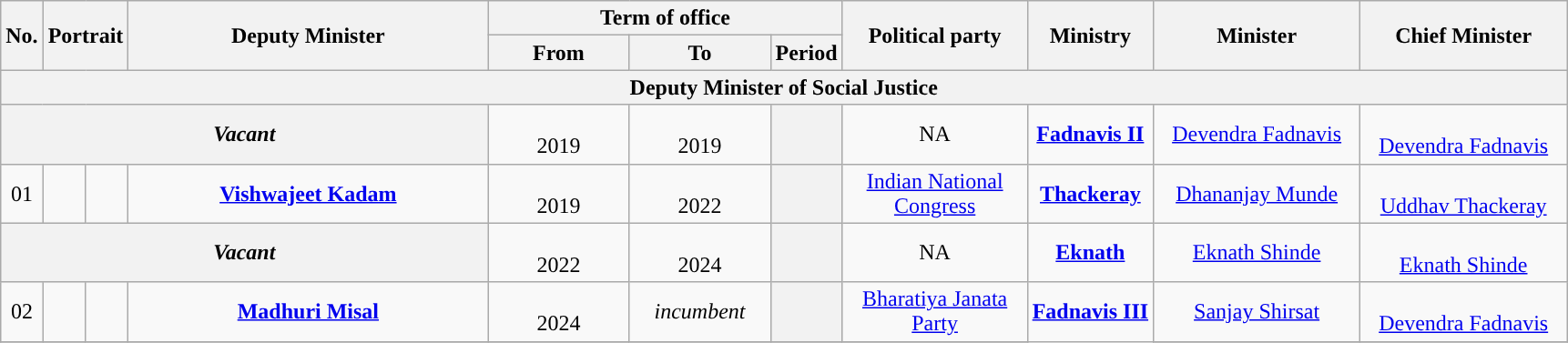<table class="wikitable" style="text-align:center">
<tr>
<th rowspan="2">No.</th>
<th rowspan="2" colspan="2">Portrait</th>
<th rowspan="2" style="width:16em">Deputy Minister<br></th>
<th colspan="3">Term of office</th>
<th rowspan="2" style="width:8em">Political party</th>
<th rowspan="2">Ministry</th>
<th rowspan="2" style="width:9em">Minister</th>
<th rowspan="2" style="width:9em">Chief Minister</th>
</tr>
<tr>
<th style="width:6em">From</th>
<th style="width:6em">To</th>
<th>Period</th>
</tr>
<tr>
<th colspan="11">Deputy Minister of Social Justice</th>
</tr>
<tr>
<th colspan="04"><strong><em>Vacant</em></strong></th>
<td><br>2019</td>
<td><br>2019</td>
<th></th>
<td>NA</td>
<td rowspan="1"><a href='#'><strong>Fadnavis II</strong></a></td>
<td><a href='#'>Devendra Fadnavis</a></td>
<td rowspan="1"> <br><a href='#'>Devendra Fadnavis</a></td>
</tr>
<tr>
<td>01</td>
<td style="color:inherit;background:"></td>
<td></td>
<td><strong><a href='#'>Vishwajeet Kadam</a></strong> <br> </td>
<td><br>2019</td>
<td><br>2022</td>
<th></th>
<td><a href='#'>Indian National Congress</a></td>
<td rowspan="1"><a href='#'><strong>Thackeray</strong></a></td>
<td><a href='#'>Dhananjay Munde</a></td>
<td rowspan="1"> <br><a href='#'>Uddhav Thackeray</a></td>
</tr>
<tr>
<th colspan="04"><strong><em>Vacant </em></strong></th>
<td><br>2022</td>
<td><br>2024</td>
<th></th>
<td>NA</td>
<td rowspan="1"><a href='#'><strong>Eknath</strong></a></td>
<td><a href='#'>Eknath Shinde</a></td>
<td rowspan="1"> <br><a href='#'>Eknath Shinde</a></td>
</tr>
<tr>
<td>02</td>
<td style="color:inherit;background:"></td>
<td></td>
<td><strong><a href='#'>Madhuri Misal</a></strong> <br> </td>
<td><br>2024</td>
<td><em>incumbent</em></td>
<th></th>
<td><a href='#'>Bharatiya Janata Party</a></td>
<td rowspan="2"><a href='#'><strong>Fadnavis III</strong></a></td>
<td rowspan="1"><a href='#'>Sanjay Shirsat</a></td>
<td rowspan="1"> <br><a href='#'>Devendra Fadnavis</a></td>
</tr>
<tr>
</tr>
</table>
